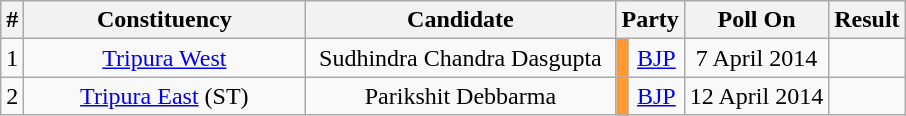<table class="wikitable sortable" style="text-align:center;">
<tr>
<th>#</th>
<th style="width:180px;">Constituency</th>
<th style="width:200px;">Candidate</th>
<th colspan="2">Party</th>
<th>Poll On</th>
<th>Result</th>
</tr>
<tr>
<td style="text-align:center;">1</td>
<td><a href='#'>Tripura West</a></td>
<td>Sudhindra Chandra Dasgupta</td>
<td bgcolor=#FF9933></td>
<td><a href='#'>BJP</a></td>
<td>7 April 2014</td>
<td></td>
</tr>
<tr>
<td style="text-align:center;">2</td>
<td><a href='#'>Tripura East</a> (ST)</td>
<td>Parikshit Debbarma</td>
<td bgcolor=#FF9933></td>
<td><a href='#'>BJP</a></td>
<td>12 April 2014</td>
<td></td>
</tr>
</table>
